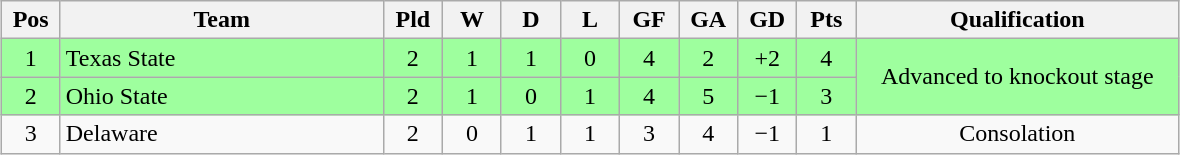<table class="wikitable" style="text-align:center; margin: 1em auto">
<tr>
<th style="width:2em">Pos</th>
<th style="width:13em">Team</th>
<th style="width:2em">Pld</th>
<th style="width:2em">W</th>
<th style="width:2em">D</th>
<th style="width:2em">L</th>
<th style="width:2em">GF</th>
<th style="width:2em">GA</th>
<th style="width:2em">GD</th>
<th style="width:2em">Pts</th>
<th style="width:13em">Qualification</th>
</tr>
<tr bgcolor="#9eff9e">
<td>1</td>
<td style="text-align:left">Texas State</td>
<td>2</td>
<td>1</td>
<td>1</td>
<td>0</td>
<td>4</td>
<td>2</td>
<td>+2</td>
<td>4</td>
<td rowspan="2">Advanced to knockout stage</td>
</tr>
<tr bgcolor="#9eff9e">
<td>2</td>
<td style="text-align:left">Ohio State</td>
<td>2</td>
<td>1</td>
<td>0</td>
<td>1</td>
<td>4</td>
<td>5</td>
<td>−1</td>
<td>3</td>
</tr>
<tr>
<td>3</td>
<td style="text-align:left">Delaware</td>
<td>2</td>
<td>0</td>
<td>1</td>
<td>1</td>
<td>3</td>
<td>4</td>
<td>−1</td>
<td>1</td>
<td>Consolation</td>
</tr>
</table>
